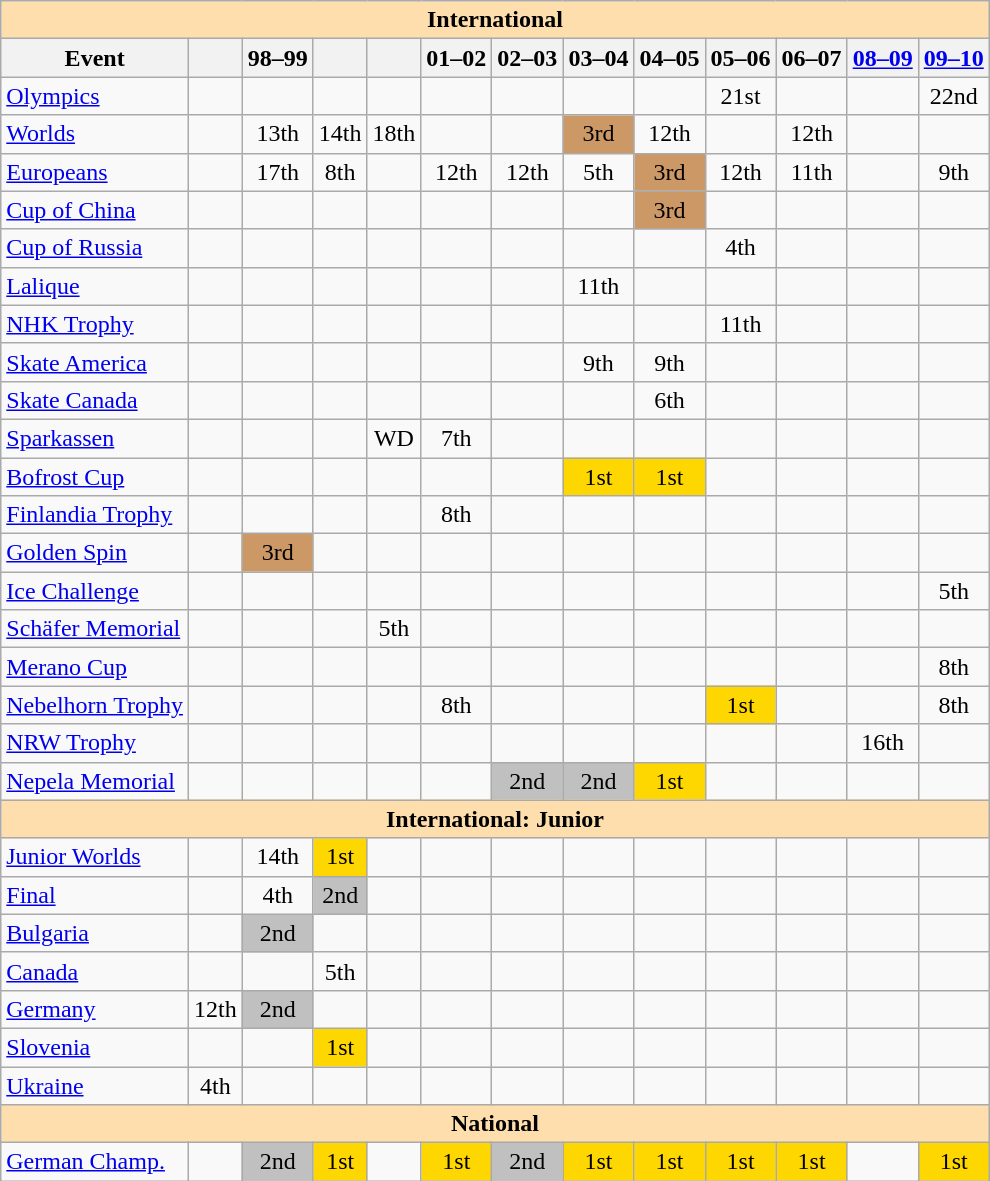<table class="wikitable" style="text-align:center">
<tr>
<th colspan="13" style="background-color: #ffdead; " align="center">International</th>
</tr>
<tr>
<th>Event</th>
<th></th>
<th>98–99</th>
<th></th>
<th></th>
<th>01–02</th>
<th>02–03</th>
<th>03–04</th>
<th>04–05</th>
<th>05–06</th>
<th>06–07</th>
<th><a href='#'>08–09</a></th>
<th><a href='#'>09–10</a></th>
</tr>
<tr>
<td align=left><a href='#'>Olympics</a></td>
<td></td>
<td></td>
<td></td>
<td></td>
<td></td>
<td></td>
<td></td>
<td></td>
<td>21st</td>
<td></td>
<td></td>
<td>22nd</td>
</tr>
<tr>
<td align=left><a href='#'>Worlds</a></td>
<td></td>
<td>13th</td>
<td>14th</td>
<td>18th</td>
<td></td>
<td></td>
<td bgcolor=cc9966>3rd</td>
<td>12th</td>
<td></td>
<td>12th</td>
<td></td>
<td></td>
</tr>
<tr>
<td align=left><a href='#'>Europeans</a></td>
<td></td>
<td>17th</td>
<td>8th</td>
<td></td>
<td>12th</td>
<td>12th</td>
<td>5th</td>
<td bgcolor=cc9966>3rd</td>
<td>12th</td>
<td>11th</td>
<td></td>
<td>9th</td>
</tr>
<tr>
<td align=left> <a href='#'>Cup of China</a></td>
<td></td>
<td></td>
<td></td>
<td></td>
<td></td>
<td></td>
<td></td>
<td bgcolor=cc9966>3rd</td>
<td></td>
<td></td>
<td></td>
<td></td>
</tr>
<tr>
<td align=left>  <a href='#'>Cup of Russia</a></td>
<td></td>
<td></td>
<td></td>
<td></td>
<td></td>
<td></td>
<td></td>
<td></td>
<td>4th</td>
<td></td>
<td></td>
<td></td>
</tr>
<tr>
<td align=left>  <a href='#'>Lalique</a></td>
<td></td>
<td></td>
<td></td>
<td></td>
<td></td>
<td></td>
<td>11th</td>
<td></td>
<td></td>
<td></td>
<td></td>
<td></td>
</tr>
<tr>
<td align=left>  <a href='#'>NHK Trophy</a></td>
<td></td>
<td></td>
<td></td>
<td></td>
<td></td>
<td></td>
<td></td>
<td></td>
<td>11th</td>
<td></td>
<td></td>
<td></td>
</tr>
<tr>
<td align=left>  <a href='#'>Skate America</a></td>
<td></td>
<td></td>
<td></td>
<td></td>
<td></td>
<td></td>
<td>9th</td>
<td>9th</td>
<td></td>
<td></td>
<td></td>
<td></td>
</tr>
<tr>
<td align=left>  <a href='#'>Skate Canada</a></td>
<td></td>
<td></td>
<td></td>
<td></td>
<td></td>
<td></td>
<td></td>
<td>6th</td>
<td></td>
<td></td>
<td></td>
<td></td>
</tr>
<tr>
<td align=left>  <a href='#'>Sparkassen</a></td>
<td></td>
<td></td>
<td></td>
<td>WD</td>
<td>7th</td>
<td></td>
<td></td>
<td></td>
<td></td>
<td></td>
<td></td>
<td></td>
</tr>
<tr>
<td align=left><a href='#'>Bofrost Cup</a></td>
<td></td>
<td></td>
<td></td>
<td></td>
<td></td>
<td></td>
<td bgcolor=gold>1st</td>
<td bgcolor=gold>1st</td>
<td></td>
<td></td>
<td></td>
<td></td>
</tr>
<tr>
<td align=left><a href='#'>Finlandia Trophy</a></td>
<td></td>
<td></td>
<td></td>
<td></td>
<td>8th</td>
<td></td>
<td></td>
<td></td>
<td></td>
<td></td>
<td></td>
<td></td>
</tr>
<tr>
<td align=left><a href='#'>Golden Spin</a></td>
<td></td>
<td bgcolor=cc9966>3rd</td>
<td></td>
<td></td>
<td></td>
<td></td>
<td></td>
<td></td>
<td></td>
<td></td>
<td></td>
<td></td>
</tr>
<tr>
<td align=left><a href='#'>Ice Challenge</a></td>
<td></td>
<td></td>
<td></td>
<td></td>
<td></td>
<td></td>
<td></td>
<td></td>
<td></td>
<td></td>
<td></td>
<td>5th</td>
</tr>
<tr>
<td align=left><a href='#'>Schäfer Memorial</a></td>
<td></td>
<td></td>
<td></td>
<td>5th</td>
<td></td>
<td></td>
<td></td>
<td></td>
<td></td>
<td></td>
<td></td>
<td></td>
</tr>
<tr>
<td align=left><a href='#'>Merano Cup</a></td>
<td></td>
<td></td>
<td></td>
<td></td>
<td></td>
<td></td>
<td></td>
<td></td>
<td></td>
<td></td>
<td></td>
<td>8th</td>
</tr>
<tr>
<td align=left><a href='#'>Nebelhorn Trophy</a></td>
<td></td>
<td></td>
<td></td>
<td></td>
<td>8th</td>
<td></td>
<td></td>
<td></td>
<td bgcolor=gold>1st</td>
<td></td>
<td></td>
<td>8th</td>
</tr>
<tr>
<td align=left><a href='#'>NRW Trophy</a></td>
<td></td>
<td></td>
<td></td>
<td></td>
<td></td>
<td></td>
<td></td>
<td></td>
<td></td>
<td></td>
<td>16th</td>
<td></td>
</tr>
<tr>
<td align=left><a href='#'>Nepela Memorial</a></td>
<td></td>
<td></td>
<td></td>
<td></td>
<td></td>
<td bgcolor=silver>2nd</td>
<td bgcolor=silver>2nd</td>
<td bgcolor=gold>1st</td>
<td></td>
<td></td>
<td></td>
<td></td>
</tr>
<tr>
<th colspan="13" style="background-color: #ffdead; " align="center">International: Junior</th>
</tr>
<tr>
<td align=left><a href='#'>Junior Worlds</a></td>
<td></td>
<td>14th</td>
<td bgcolor=gold>1st</td>
<td></td>
<td></td>
<td></td>
<td></td>
<td></td>
<td></td>
<td></td>
<td></td>
<td></td>
</tr>
<tr>
<td align=left> <a href='#'>Final</a></td>
<td></td>
<td>4th</td>
<td bgcolor=silver>2nd</td>
<td></td>
<td></td>
<td></td>
<td></td>
<td></td>
<td></td>
<td></td>
<td></td>
<td></td>
</tr>
<tr>
<td align=left> <a href='#'>Bulgaria</a></td>
<td></td>
<td bgcolor=silver>2nd</td>
<td></td>
<td></td>
<td></td>
<td></td>
<td></td>
<td></td>
<td></td>
<td></td>
<td></td>
<td></td>
</tr>
<tr>
<td align=left> <a href='#'>Canada</a></td>
<td></td>
<td></td>
<td>5th</td>
<td></td>
<td></td>
<td></td>
<td></td>
<td></td>
<td></td>
<td></td>
<td></td>
<td></td>
</tr>
<tr>
<td align=left> <a href='#'>Germany</a></td>
<td>12th</td>
<td bgcolor=silver>2nd</td>
<td></td>
<td></td>
<td></td>
<td></td>
<td></td>
<td></td>
<td></td>
<td></td>
<td></td>
<td></td>
</tr>
<tr>
<td align=left> <a href='#'>Slovenia</a></td>
<td></td>
<td></td>
<td bgcolor=gold>1st</td>
<td></td>
<td></td>
<td></td>
<td></td>
<td></td>
<td></td>
<td></td>
<td></td>
<td></td>
</tr>
<tr>
<td align=left> <a href='#'>Ukraine</a></td>
<td>4th</td>
<td></td>
<td></td>
<td></td>
<td></td>
<td></td>
<td></td>
<td></td>
<td></td>
<td></td>
<td></td>
<td></td>
</tr>
<tr>
<th colspan="13" style="background-color: #ffdead; " align="center">National</th>
</tr>
<tr>
<td align=left><a href='#'>German Champ.</a></td>
<td></td>
<td bgcolor=silver>2nd</td>
<td bgcolor=gold>1st</td>
<td></td>
<td bgcolor=gold>1st</td>
<td bgcolor=silver>2nd</td>
<td bgcolor=gold>1st</td>
<td bgcolor=gold>1st</td>
<td bgcolor=gold>1st</td>
<td bgcolor=gold>1st</td>
<td></td>
<td bgcolor=gold>1st</td>
</tr>
</table>
